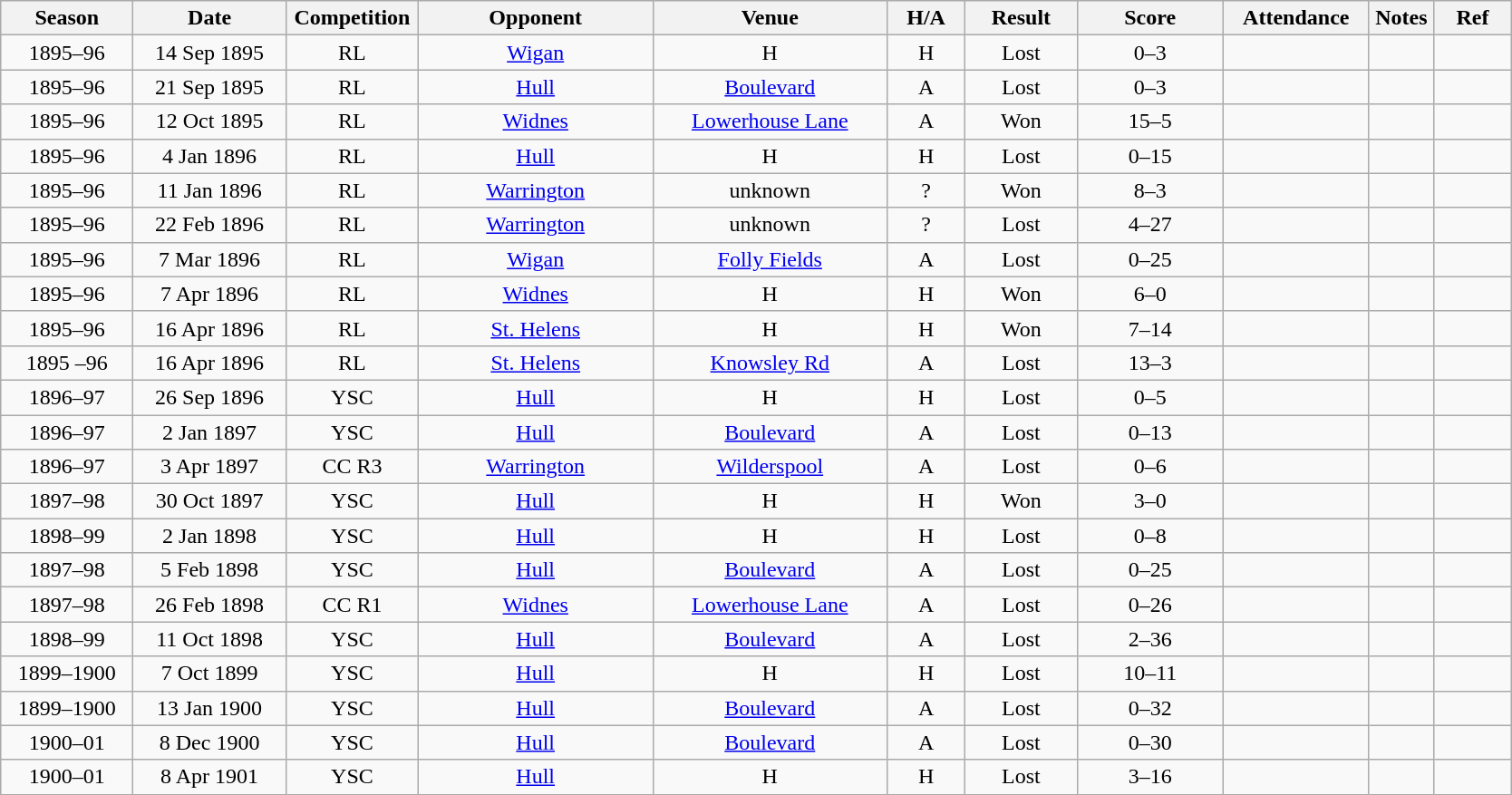<table class="wikitable" style="text-align:center;">
<tr>
<th width=90 abbr="Season">Season</th>
<th width=105 abbr="Date">Date</th>
<th width=90 abbr="Competition">Competition</th>
<th width=165 abbr="Opp">Opponent</th>
<th width=165 abbr="Venue">Venue</th>
<th width=50 abbr="H/A">H/A</th>
<th width=75 abbr="Result">Result</th>
<th width=100 abbr="Score">Score</th>
<th width=100 abbr="Att">Attendance</th>
<th width=40 abbr="Notes">Notes</th>
<th width=50 abbr="Ref">Ref</th>
</tr>
<tr>
<td>1895–96</td>
<td>14 Sep 1895</td>
<td>RL</td>
<td><a href='#'>Wigan</a></td>
<td>H</td>
<td>H</td>
<td>Lost</td>
<td>0–3</td>
<td></td>
<td></td>
<td></td>
</tr>
<tr>
<td>1895–96</td>
<td>21 Sep 1895</td>
<td>RL</td>
<td><a href='#'>Hull</a></td>
<td><a href='#'>Boulevard</a></td>
<td>A</td>
<td>Lost</td>
<td>0–3</td>
<td></td>
<td></td>
<td></td>
</tr>
<tr>
<td>1895–96</td>
<td>12 Oct 1895</td>
<td>RL</td>
<td><a href='#'>Widnes</a></td>
<td><a href='#'>Lowerhouse Lane</a></td>
<td>A</td>
<td>Won</td>
<td>15–5</td>
<td></td>
<td></td>
<td></td>
</tr>
<tr>
<td>1895–96</td>
<td>4 Jan 1896</td>
<td>RL</td>
<td><a href='#'>Hull</a></td>
<td>H</td>
<td>H</td>
<td>Lost</td>
<td>0–15</td>
<td></td>
<td></td>
<td></td>
</tr>
<tr>
<td>1895–96</td>
<td>11 Jan 1896</td>
<td>RL</td>
<td><a href='#'>Warrington</a></td>
<td>unknown</td>
<td>?</td>
<td>Won</td>
<td>8–3</td>
<td></td>
<td></td>
<td></td>
</tr>
<tr>
<td>1895–96</td>
<td>22 Feb 1896</td>
<td>RL</td>
<td><a href='#'>Warrington</a></td>
<td>unknown</td>
<td>?</td>
<td>Lost</td>
<td>4–27</td>
<td></td>
<td></td>
<td></td>
</tr>
<tr>
<td>1895–96</td>
<td>7 Mar 1896</td>
<td>RL</td>
<td><a href='#'>Wigan</a></td>
<td><a href='#'>Folly Fields</a></td>
<td>A</td>
<td>Lost</td>
<td>0–25</td>
<td></td>
<td></td>
<td></td>
</tr>
<tr>
<td>1895–96</td>
<td>7 Apr 1896</td>
<td>RL</td>
<td><a href='#'>Widnes</a></td>
<td>H</td>
<td>H</td>
<td>Won</td>
<td>6–0</td>
<td></td>
<td></td>
<td></td>
</tr>
<tr>
<td>1895–96</td>
<td>16 Apr 1896</td>
<td>RL</td>
<td><a href='#'>St. Helens</a></td>
<td>H</td>
<td>H</td>
<td>Won</td>
<td>7–14</td>
<td></td>
<td></td>
<td></td>
</tr>
<tr>
<td>1895 –96</td>
<td>16 Apr 1896</td>
<td>RL</td>
<td><a href='#'>St. Helens</a></td>
<td><a href='#'>Knowsley Rd</a></td>
<td>A</td>
<td>Lost</td>
<td>13–3</td>
<td></td>
<td></td>
<td></td>
</tr>
<tr>
<td>1896–97</td>
<td>26 Sep 1896</td>
<td>YSC</td>
<td><a href='#'>Hull</a></td>
<td>H</td>
<td>H</td>
<td>Lost</td>
<td>0–5</td>
<td></td>
<td></td>
<td></td>
</tr>
<tr>
<td>1896–97</td>
<td>2 Jan 1897</td>
<td>YSC</td>
<td><a href='#'>Hull</a></td>
<td><a href='#'>Boulevard</a></td>
<td>A</td>
<td>Lost</td>
<td>0–13</td>
<td></td>
<td></td>
<td></td>
</tr>
<tr>
<td>1896–97</td>
<td>3 Apr 1897</td>
<td>CC R3</td>
<td><a href='#'>Warrington</a></td>
<td><a href='#'>Wilderspool</a></td>
<td>A</td>
<td>Lost</td>
<td>0–6</td>
<td></td>
<td></td>
<td></td>
</tr>
<tr>
<td>1897–98</td>
<td>30 Oct 1897</td>
<td>YSC</td>
<td><a href='#'>Hull</a></td>
<td>H</td>
<td>H</td>
<td>Won</td>
<td>3–0</td>
<td></td>
<td></td>
<td></td>
</tr>
<tr>
<td>1898–99</td>
<td>2 Jan 1898</td>
<td>YSC</td>
<td><a href='#'>Hull</a></td>
<td>H</td>
<td>H</td>
<td>Lost</td>
<td>0–8</td>
<td></td>
<td></td>
<td></td>
</tr>
<tr>
<td>1897–98</td>
<td>5 Feb 1898</td>
<td>YSC</td>
<td><a href='#'>Hull</a></td>
<td><a href='#'>Boulevard</a></td>
<td>A</td>
<td>Lost</td>
<td>0–25</td>
<td></td>
<td></td>
<td></td>
</tr>
<tr>
<td>1897–98</td>
<td>26 Feb 1898</td>
<td>CC R1</td>
<td><a href='#'>Widnes</a></td>
<td><a href='#'>Lowerhouse Lane</a></td>
<td>A</td>
<td>Lost</td>
<td>0–26</td>
<td></td>
<td></td>
<td></td>
</tr>
<tr>
<td>1898–99</td>
<td>11 Oct 1898</td>
<td>YSC</td>
<td><a href='#'>Hull</a></td>
<td><a href='#'>Boulevard</a></td>
<td>A</td>
<td>Lost</td>
<td>2–36</td>
<td></td>
<td></td>
<td></td>
</tr>
<tr>
<td>1899–1900</td>
<td>7 Oct 1899</td>
<td>YSC</td>
<td><a href='#'>Hull</a></td>
<td>H</td>
<td>H</td>
<td>Lost</td>
<td>10–11</td>
<td></td>
<td></td>
<td></td>
</tr>
<tr>
<td>1899–1900</td>
<td>13 Jan 1900</td>
<td>YSC</td>
<td><a href='#'>Hull</a></td>
<td><a href='#'>Boulevard</a></td>
<td>A</td>
<td>Lost</td>
<td>0–32</td>
<td></td>
<td></td>
<td></td>
</tr>
<tr>
<td>1900–01</td>
<td>8 Dec 1900</td>
<td>YSC</td>
<td><a href='#'>Hull</a></td>
<td><a href='#'>Boulevard</a></td>
<td>A</td>
<td>Lost</td>
<td>0–30</td>
<td></td>
<td></td>
<td></td>
</tr>
<tr>
<td>1900–01</td>
<td>8 Apr 1901</td>
<td>YSC</td>
<td><a href='#'>Hull</a></td>
<td>H</td>
<td>H</td>
<td>Lost</td>
<td>3–16</td>
<td></td>
<td></td>
<td></td>
</tr>
</table>
